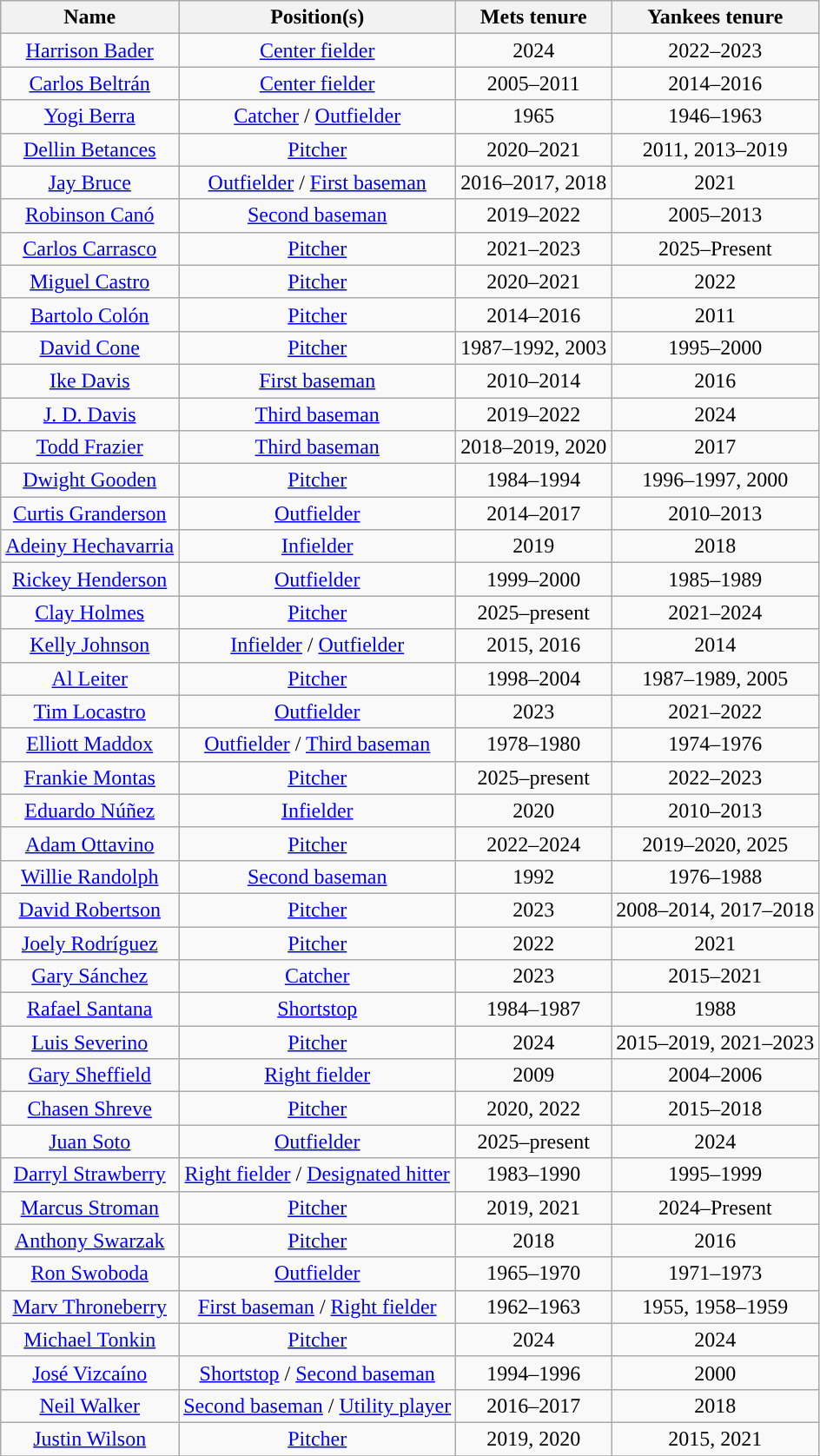<table class="wikitable" style="text-align:center">
<tr>
<th>Name</th>
<th>Position(s)</th>
<th>Mets tenure</th>
<th>Yankees tenure</th>
</tr>
<tr>
<td><a href='#'>Harrison Bader</a></td>
<td><a href='#'>Center fielder</a></td>
<td>2024</td>
<td>2022–2023</td>
</tr>
<tr>
<td><a href='#'>Carlos Beltrán</a></td>
<td><a href='#'>Center fielder</a></td>
<td>2005–2011</td>
<td>2014–2016</td>
</tr>
<tr>
<td><a href='#'>Yogi Berra</a></td>
<td><a href='#'>Catcher</a> / <a href='#'>Outfielder</a></td>
<td>1965</td>
<td>1946–1963</td>
</tr>
<tr>
<td><a href='#'>Dellin Betances</a></td>
<td><a href='#'>Pitcher</a></td>
<td>2020–2021</td>
<td>2011, 2013–2019</td>
</tr>
<tr>
<td><a href='#'>Jay Bruce</a></td>
<td><a href='#'>Outfielder</a> / <a href='#'>First baseman</a></td>
<td>2016–2017, 2018</td>
<td>2021</td>
</tr>
<tr>
<td><a href='#'>Robinson Canó</a></td>
<td><a href='#'>Second baseman</a></td>
<td>2019–2022</td>
<td>2005–2013</td>
</tr>
<tr>
<td><a href='#'>Carlos Carrasco</a></td>
<td><a href='#'>Pitcher</a></td>
<td>2021–2023</td>
<td>2025–Present</td>
</tr>
<tr>
<td><a href='#'>Miguel Castro</a></td>
<td><a href='#'>Pitcher</a></td>
<td>2020–2021</td>
<td>2022</td>
</tr>
<tr>
<td><a href='#'>Bartolo Colón</a></td>
<td><a href='#'>Pitcher</a></td>
<td>2014–2016</td>
<td>2011</td>
</tr>
<tr>
<td><a href='#'>David Cone</a></td>
<td><a href='#'>Pitcher</a></td>
<td>1987–1992, 2003</td>
<td>1995–2000</td>
</tr>
<tr>
<td><a href='#'>Ike Davis</a></td>
<td><a href='#'>First baseman</a></td>
<td>2010–2014</td>
<td>2016</td>
</tr>
<tr>
<td><a href='#'>J. D. Davis</a></td>
<td><a href='#'>Third baseman</a></td>
<td>2019–2022</td>
<td>2024</td>
</tr>
<tr>
<td><a href='#'>Todd Frazier</a></td>
<td><a href='#'>Third baseman</a></td>
<td>2018–2019, 2020</td>
<td>2017</td>
</tr>
<tr>
<td><a href='#'>Dwight Gooden</a></td>
<td><a href='#'>Pitcher</a></td>
<td>1984–1994</td>
<td>1996–1997, 2000</td>
</tr>
<tr>
<td><a href='#'>Curtis Granderson</a></td>
<td><a href='#'>Outfielder</a></td>
<td>2014–2017</td>
<td>2010–2013</td>
</tr>
<tr>
<td><a href='#'>Adeiny Hechavarria</a></td>
<td><a href='#'>Infielder</a></td>
<td>2019</td>
<td>2018</td>
</tr>
<tr>
<td><a href='#'>Rickey Henderson</a></td>
<td><a href='#'>Outfielder</a></td>
<td>1999–2000</td>
<td>1985–1989</td>
</tr>
<tr>
<td><a href='#'>Clay Holmes</a></td>
<td><a href='#'>Pitcher</a></td>
<td>2025–present</td>
<td>2021–2024</td>
</tr>
<tr>
<td><a href='#'>Kelly Johnson</a></td>
<td><a href='#'>Infielder</a> / <a href='#'>Outfielder</a></td>
<td>2015, 2016</td>
<td>2014</td>
</tr>
<tr>
<td><a href='#'>Al Leiter</a></td>
<td><a href='#'>Pitcher</a></td>
<td>1998–2004</td>
<td>1987–1989, 2005</td>
</tr>
<tr>
<td><a href='#'>Tim Locastro</a></td>
<td><a href='#'>Outfielder</a></td>
<td>2023</td>
<td>2021–2022</td>
</tr>
<tr>
<td><a href='#'>Elliott Maddox</a></td>
<td><a href='#'>Outfielder</a> / <a href='#'>Third baseman</a></td>
<td>1978–1980</td>
<td>1974–1976</td>
</tr>
<tr>
<td><a href='#'>Frankie Montas</a></td>
<td><a href='#'>Pitcher</a></td>
<td>2025–present</td>
<td>2022–2023</td>
</tr>
<tr>
<td><a href='#'>Eduardo Núñez</a></td>
<td><a href='#'>Infielder</a></td>
<td>2020</td>
<td>2010–2013</td>
</tr>
<tr>
<td><a href='#'>Adam Ottavino</a></td>
<td><a href='#'>Pitcher</a></td>
<td>2022–2024</td>
<td>2019–2020, 2025</td>
</tr>
<tr>
<td><a href='#'>Willie Randolph</a></td>
<td><a href='#'>Second baseman</a></td>
<td>1992</td>
<td>1976–1988</td>
</tr>
<tr>
<td><a href='#'>David Robertson</a></td>
<td><a href='#'>Pitcher</a></td>
<td>2023</td>
<td>2008–2014, 2017–2018</td>
</tr>
<tr>
<td><a href='#'>Joely Rodríguez</a></td>
<td><a href='#'>Pitcher</a></td>
<td>2022</td>
<td>2021</td>
</tr>
<tr>
<td><a href='#'>Gary Sánchez</a></td>
<td><a href='#'>Catcher</a></td>
<td>2023</td>
<td>2015–2021</td>
</tr>
<tr>
<td><a href='#'>Rafael Santana</a></td>
<td><a href='#'>Shortstop</a></td>
<td>1984–1987</td>
<td>1988</td>
</tr>
<tr>
<td><a href='#'>Luis Severino</a></td>
<td><a href='#'>Pitcher</a></td>
<td>2024</td>
<td>2015–2019, 2021–2023</td>
</tr>
<tr>
<td><a href='#'>Gary Sheffield</a></td>
<td><a href='#'>Right fielder</a></td>
<td>2009</td>
<td>2004–2006</td>
</tr>
<tr>
<td><a href='#'>Chasen Shreve</a></td>
<td><a href='#'>Pitcher</a></td>
<td>2020, 2022</td>
<td>2015–2018</td>
</tr>
<tr>
<td><a href='#'>Juan Soto</a></td>
<td><a href='#'>Outfielder</a></td>
<td>2025–present</td>
<td>2024</td>
</tr>
<tr>
<td><a href='#'>Darryl Strawberry</a></td>
<td><a href='#'>Right fielder</a> / <a href='#'>Designated hitter</a></td>
<td>1983–1990</td>
<td>1995–1999</td>
</tr>
<tr>
<td><a href='#'>Marcus Stroman</a></td>
<td><a href='#'>Pitcher</a></td>
<td>2019, 2021</td>
<td>2024–Present</td>
</tr>
<tr>
<td><a href='#'>Anthony Swarzak</a></td>
<td><a href='#'>Pitcher</a></td>
<td>2018</td>
<td>2016</td>
</tr>
<tr>
<td><a href='#'>Ron Swoboda</a></td>
<td><a href='#'>Outfielder</a></td>
<td>1965–1970</td>
<td>1971–1973</td>
</tr>
<tr>
<td><a href='#'>Marv Throneberry</a></td>
<td><a href='#'>First baseman</a> / <a href='#'>Right fielder</a></td>
<td>1962–1963</td>
<td>1955, 1958–1959</td>
</tr>
<tr>
<td><a href='#'>Michael Tonkin</a></td>
<td><a href='#'>Pitcher</a></td>
<td>2024</td>
<td>2024</td>
</tr>
<tr>
<td><a href='#'>José Vizcaíno</a></td>
<td><a href='#'>Shortstop</a> / <a href='#'>Second baseman</a></td>
<td>1994–1996</td>
<td>2000</td>
</tr>
<tr>
<td><a href='#'>Neil Walker</a></td>
<td><a href='#'>Second baseman</a> / <a href='#'>Utility player</a></td>
<td>2016–2017</td>
<td>2018</td>
</tr>
<tr>
<td><a href='#'>Justin Wilson</a></td>
<td><a href='#'>Pitcher</a></td>
<td>2019, 2020</td>
<td>2015, 2021</td>
</tr>
<tr>
</tr>
</table>
